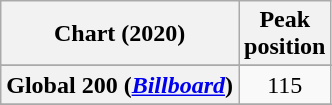<table class="wikitable sortable plainrowheaders" style="text-align:center">
<tr>
<th scope="col">Chart (2020)</th>
<th scope="col">Peak<br>position</th>
</tr>
<tr>
</tr>
<tr>
</tr>
<tr>
</tr>
<tr>
<th scope="row">Global 200 (<em><a href='#'>Billboard</a></em>)</th>
<td>115</td>
</tr>
<tr>
</tr>
</table>
